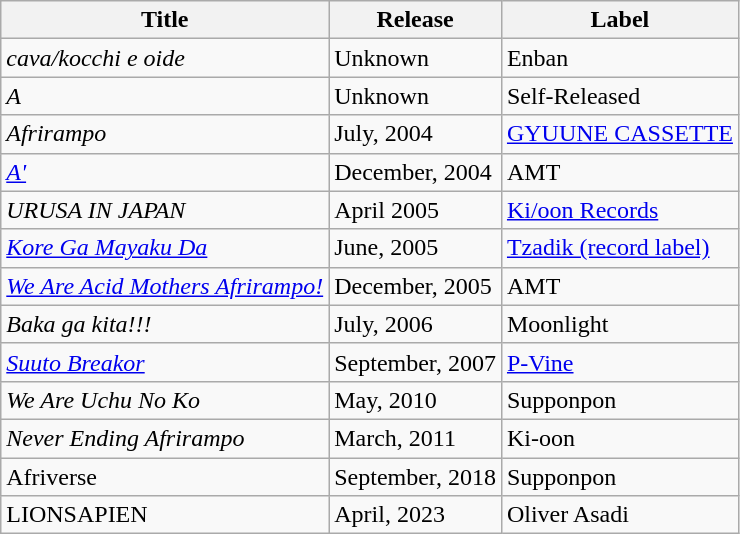<table class="wikitable">
<tr>
<th>Title</th>
<th>Release</th>
<th>Label</th>
</tr>
<tr>
<td><em>cava/kocchi e oide</em></td>
<td>Unknown</td>
<td>Enban</td>
</tr>
<tr>
<td><em>A</em></td>
<td>Unknown</td>
<td>Self-Released</td>
</tr>
<tr>
<td><em>Afrirampo</em></td>
<td>July, 2004</td>
<td><a href='#'>GYUUNE CASSETTE</a></td>
</tr>
<tr>
<td><em><a href='#'>A'</a></em></td>
<td>December, 2004</td>
<td>AMT</td>
</tr>
<tr>
<td><em>URUSA IN JAPAN</em></td>
<td>April 2005</td>
<td><a href='#'>Ki/oon Records</a></td>
</tr>
<tr>
<td><em><a href='#'>Kore Ga Mayaku Da</a></em></td>
<td>June, 2005</td>
<td><a href='#'>Tzadik (record label)</a></td>
</tr>
<tr>
<td><em><a href='#'>We Are Acid Mothers Afrirampo!</a></em></td>
<td>December, 2005</td>
<td>AMT</td>
</tr>
<tr>
<td><em>Baka ga kita!!!</em></td>
<td>July, 2006</td>
<td>Moonlight</td>
</tr>
<tr>
<td><em><a href='#'>Suuto Breakor</a></em></td>
<td>September, 2007</td>
<td><a href='#'>P-Vine</a></td>
</tr>
<tr>
<td><em>We Are Uchu No Ko</em></td>
<td>May, 2010</td>
<td>Supponpon</td>
</tr>
<tr>
<td><em>Never Ending Afrirampo</em></td>
<td>March, 2011</td>
<td>Ki-oon</td>
</tr>
<tr>
<td>Afriverse</td>
<td>September, 2018</td>
<td>Supponpon</td>
</tr>
<tr>
<td>LIONSAPIEN</td>
<td>April, 2023</td>
<td>Oliver Asadi</td>
</tr>
</table>
